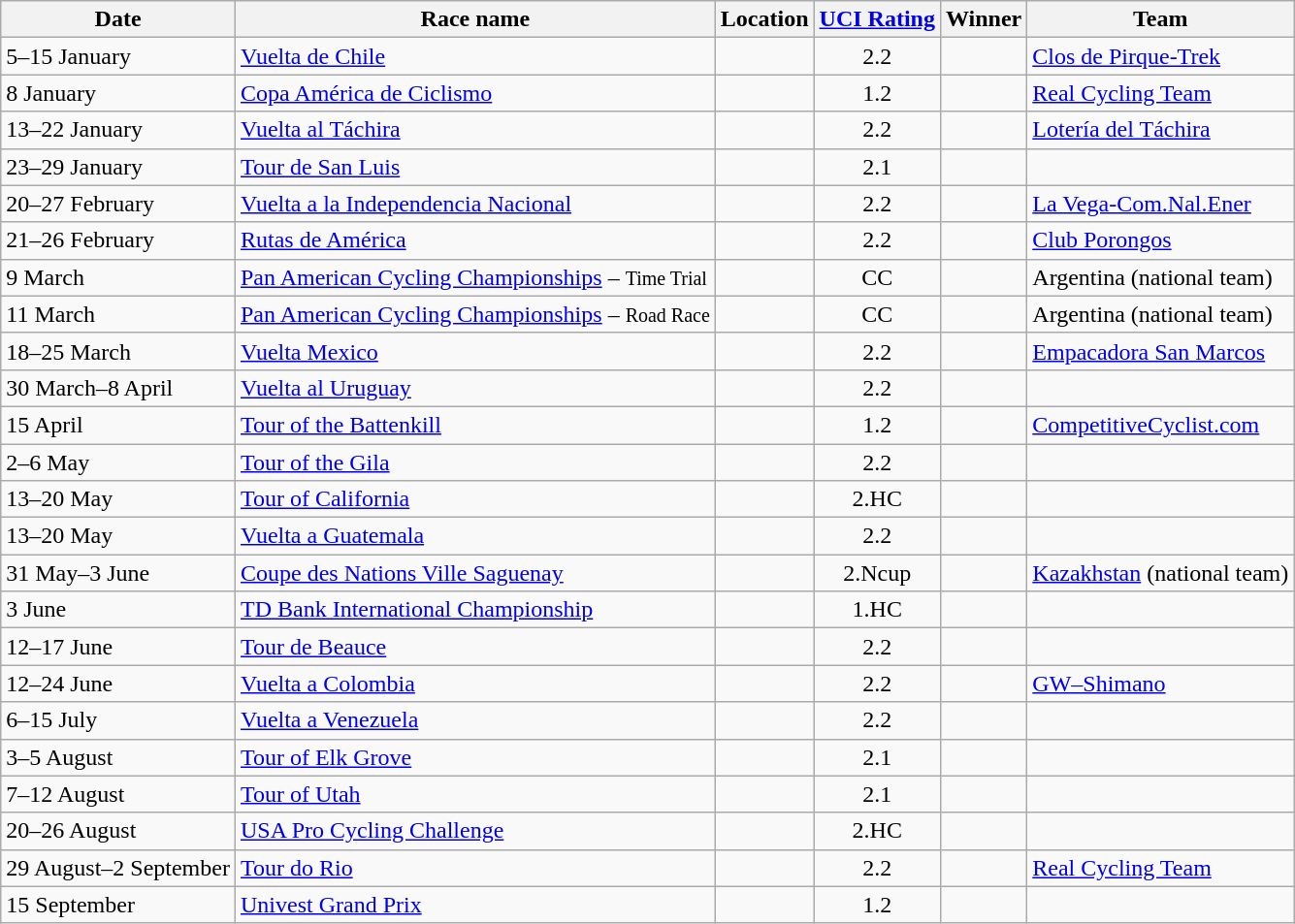<table class="wikitable sortable">
<tr>
<th>Date</th>
<th>Race name</th>
<th>Location</th>
<th><a href='#'>UCI Rating</a></th>
<th>Winner</th>
<th>Team</th>
</tr>
<tr>
<td>5–15 January</td>
<td><a href='#'>Vuelta de Chile</a></td>
<td></td>
<td align=center>2.2</td>
<td></td>
<td><a href='#'>Clos de Pirque-Trek</a></td>
</tr>
<tr>
<td>8 January</td>
<td><a href='#'>Copa América de Ciclismo</a></td>
<td></td>
<td align=center>1.2</td>
<td></td>
<td><a href='#'>Real Cycling Team</a></td>
</tr>
<tr>
<td>13–22 January</td>
<td><a href='#'>Vuelta al Táchira</a></td>
<td></td>
<td align=center>2.2</td>
<td></td>
<td><a href='#'>Lotería del Táchira</a></td>
</tr>
<tr>
<td>23–29 January</td>
<td><a href='#'>Tour de San Luis</a></td>
<td></td>
<td align=center>2.1</td>
<td></td>
<td></td>
</tr>
<tr>
<td>20–27 February</td>
<td><a href='#'>Vuelta a la Independencia Nacional</a></td>
<td></td>
<td align=center>2.2</td>
<td></td>
<td><a href='#'>La Vega-Com.Nal.Ener</a></td>
</tr>
<tr>
<td>21–26 February</td>
<td><a href='#'>Rutas de América</a></td>
<td></td>
<td align=center>2.2</td>
<td></td>
<td><a href='#'>Club Porongos</a></td>
</tr>
<tr>
<td>9 March</td>
<td><a href='#'>Pan American Cycling Championships</a> – <small>Time Trial</small></td>
<td></td>
<td align=center>CC</td>
<td></td>
<td>Argentina (national team)</td>
</tr>
<tr>
<td>11 March</td>
<td><a href='#'>Pan American Cycling Championships</a> – <small>Road Race</small></td>
<td></td>
<td align=center>CC</td>
<td></td>
<td>Argentina (national team)</td>
</tr>
<tr>
<td>18–25 March</td>
<td><a href='#'>Vuelta Mexico</a></td>
<td></td>
<td align=center>2.2</td>
<td></td>
<td><a href='#'>Empacadora San Marcos</a></td>
</tr>
<tr>
<td>30 March–8 April</td>
<td><a href='#'>Vuelta al Uruguay</a></td>
<td></td>
<td align=center>2.2</td>
<td></td>
<td></td>
</tr>
<tr>
<td>15 April</td>
<td><a href='#'>Tour of the Battenkill</a></td>
<td></td>
<td align=center>1.2</td>
<td></td>
<td><a href='#'>CompetitiveCyclist.com</a></td>
</tr>
<tr>
<td>2–6 May</td>
<td><a href='#'>Tour of the Gila</a></td>
<td></td>
<td align=center>2.2</td>
<td></td>
<td></td>
</tr>
<tr>
<td>13–20 May</td>
<td><a href='#'>Tour of California</a></td>
<td></td>
<td align=center>2.HC</td>
<td></td>
<td></td>
</tr>
<tr>
<td>13–20 May</td>
<td><a href='#'>Vuelta a Guatemala</a></td>
<td></td>
<td align=center>2.2</td>
<td></td>
<td></td>
</tr>
<tr>
<td>31 May–3 June</td>
<td><a href='#'>Coupe des Nations Ville Saguenay</a></td>
<td></td>
<td align=center>2.Ncup</td>
<td></td>
<td><a href='#'>Kazakhstan</a> (national team)</td>
</tr>
<tr>
<td>3 June</td>
<td><a href='#'>TD Bank International Championship</a></td>
<td></td>
<td align=center>1.HC</td>
<td></td>
<td></td>
</tr>
<tr>
<td>12–17 June</td>
<td><a href='#'>Tour de Beauce</a></td>
<td></td>
<td align=center>2.2</td>
<td></td>
<td></td>
</tr>
<tr>
<td>12–24 June</td>
<td><a href='#'>Vuelta a Colombia</a></td>
<td></td>
<td align=center>2.2</td>
<td></td>
<td><a href='#'>GW–Shimano</a></td>
</tr>
<tr>
<td>6–15 July</td>
<td><a href='#'>Vuelta a Venezuela</a></td>
<td></td>
<td align=center>2.2</td>
<td></td>
<td></td>
</tr>
<tr>
<td>3–5 August</td>
<td><a href='#'>Tour of Elk Grove</a></td>
<td></td>
<td align=center>2.1</td>
<td></td>
<td></td>
</tr>
<tr>
<td>7–12 August</td>
<td><a href='#'>Tour of Utah</a></td>
<td></td>
<td align=center>2.1</td>
<td></td>
<td></td>
</tr>
<tr>
<td>20–26 August</td>
<td><a href='#'>USA Pro Cycling Challenge</a></td>
<td></td>
<td align=center>2.HC</td>
<td></td>
<td></td>
</tr>
<tr>
<td>29 August–2 September</td>
<td><a href='#'>Tour do Rio</a></td>
<td></td>
<td align=center>2.2</td>
<td></td>
<td><a href='#'>Real Cycling Team</a></td>
</tr>
<tr>
<td>15 September</td>
<td><a href='#'>Univest Grand Prix</a></td>
<td></td>
<td align=center>1.2</td>
<td></td>
<td></td>
</tr>
</table>
